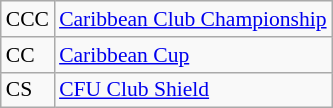<table class="wikitable" style="font-size:90%;">
<tr>
<td>CCC</td>
<td><a href='#'>Caribbean Club Championship</a></td>
</tr>
<tr>
<td>CC</td>
<td><a href='#'>Caribbean Cup</a></td>
</tr>
<tr>
<td>CS</td>
<td><a href='#'>CFU Club Shield</a></td>
</tr>
</table>
